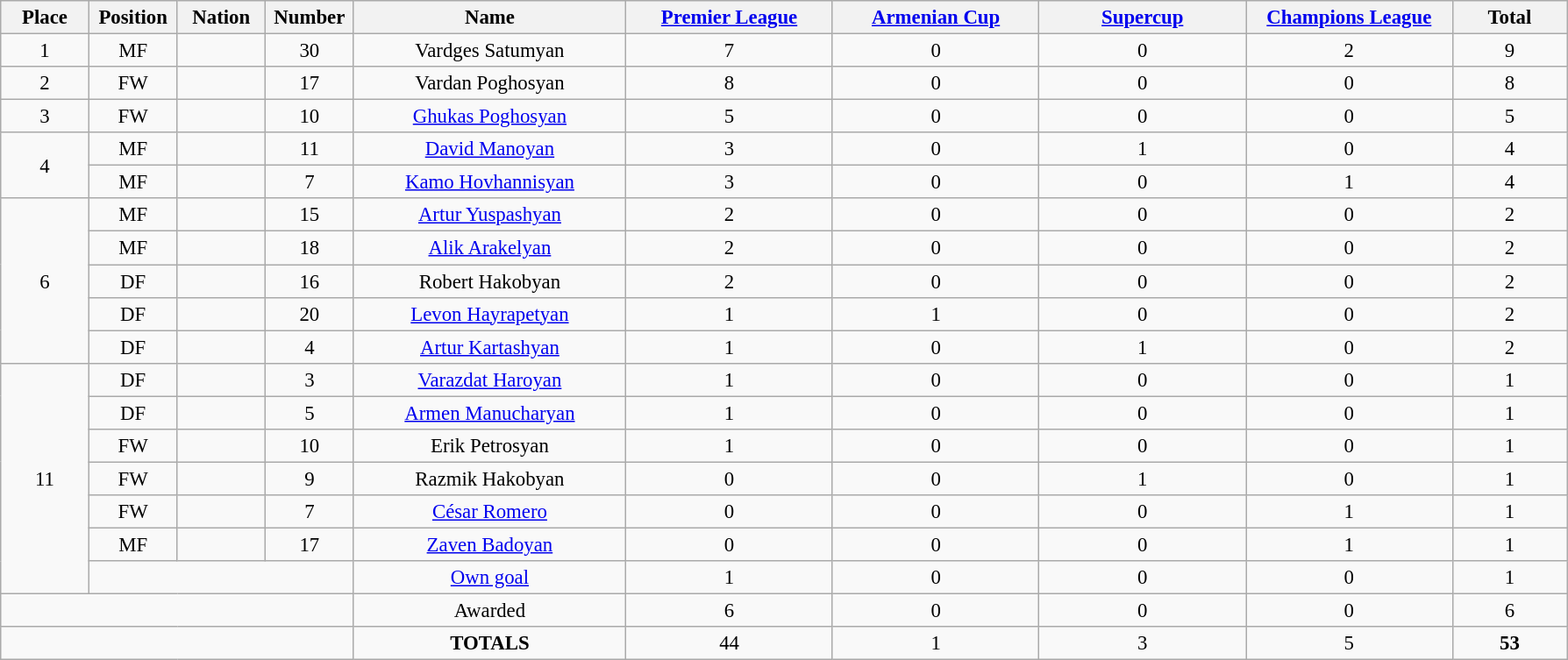<table class="wikitable" style="font-size: 95%; text-align: center;">
<tr>
<th width=60>Place</th>
<th width=60>Position</th>
<th width=60>Nation</th>
<th width=60>Number</th>
<th width=200>Name</th>
<th width=150><a href='#'>Premier League</a></th>
<th width=150><a href='#'>Armenian Cup</a></th>
<th width=150><a href='#'>Supercup</a></th>
<th width=150><a href='#'>Champions League</a></th>
<th width=80><strong>Total</strong></th>
</tr>
<tr>
<td>1</td>
<td>MF</td>
<td></td>
<td>30</td>
<td>Vardges Satumyan</td>
<td>7</td>
<td>0</td>
<td>0</td>
<td>2</td>
<td>9</td>
</tr>
<tr>
<td>2</td>
<td>FW</td>
<td></td>
<td>17</td>
<td>Vardan Poghosyan</td>
<td>8</td>
<td>0</td>
<td>0</td>
<td>0</td>
<td>8</td>
</tr>
<tr>
<td>3</td>
<td>FW</td>
<td></td>
<td>10</td>
<td><a href='#'>Ghukas Poghosyan</a></td>
<td>5</td>
<td>0</td>
<td>0</td>
<td>0</td>
<td>5</td>
</tr>
<tr>
<td rowspan="2">4</td>
<td>MF</td>
<td></td>
<td>11</td>
<td><a href='#'>David Manoyan</a></td>
<td>3</td>
<td>0</td>
<td>1</td>
<td>0</td>
<td>4</td>
</tr>
<tr>
<td>MF</td>
<td></td>
<td>7</td>
<td><a href='#'>Kamo Hovhannisyan</a></td>
<td>3</td>
<td>0</td>
<td>0</td>
<td>1</td>
<td>4</td>
</tr>
<tr>
<td rowspan="5">6</td>
<td>MF</td>
<td></td>
<td>15</td>
<td><a href='#'>Artur Yuspashyan</a></td>
<td>2</td>
<td>0</td>
<td>0</td>
<td>0</td>
<td>2</td>
</tr>
<tr>
<td>MF</td>
<td></td>
<td>18</td>
<td><a href='#'>Alik Arakelyan</a></td>
<td>2</td>
<td>0</td>
<td>0</td>
<td>0</td>
<td>2</td>
</tr>
<tr>
<td>DF</td>
<td></td>
<td>16</td>
<td>Robert Hakobyan</td>
<td>2</td>
<td>0</td>
<td>0</td>
<td>0</td>
<td>2</td>
</tr>
<tr>
<td>DF</td>
<td></td>
<td>20</td>
<td><a href='#'>Levon Hayrapetyan</a></td>
<td>1</td>
<td>1</td>
<td>0</td>
<td>0</td>
<td>2</td>
</tr>
<tr>
<td>DF</td>
<td></td>
<td>4</td>
<td><a href='#'>Artur Kartashyan</a></td>
<td>1</td>
<td>0</td>
<td>1</td>
<td>0</td>
<td>2</td>
</tr>
<tr>
<td rowspan="7">11</td>
<td>DF</td>
<td></td>
<td>3</td>
<td><a href='#'>Varazdat Haroyan</a></td>
<td>1</td>
<td>0</td>
<td>0</td>
<td>0</td>
<td>1</td>
</tr>
<tr>
<td>DF</td>
<td></td>
<td>5</td>
<td><a href='#'>Armen Manucharyan</a></td>
<td>1</td>
<td>0</td>
<td>0</td>
<td>0</td>
<td>1</td>
</tr>
<tr>
<td>FW</td>
<td></td>
<td>10</td>
<td>Erik Petrosyan</td>
<td>1</td>
<td>0</td>
<td>0</td>
<td>0</td>
<td>1</td>
</tr>
<tr>
<td>FW</td>
<td></td>
<td>9</td>
<td>Razmik Hakobyan</td>
<td>0</td>
<td>0</td>
<td>1</td>
<td>0</td>
<td>1</td>
</tr>
<tr>
<td>FW</td>
<td></td>
<td>7</td>
<td><a href='#'>César Romero</a></td>
<td>0</td>
<td>0</td>
<td>0</td>
<td>1</td>
<td>1</td>
</tr>
<tr>
<td>MF</td>
<td></td>
<td>17</td>
<td><a href='#'>Zaven Badoyan</a></td>
<td>0</td>
<td>0</td>
<td>0</td>
<td>1</td>
<td>1</td>
</tr>
<tr>
<td colspan="3"></td>
<td><a href='#'>Own goal</a></td>
<td>1</td>
<td>0</td>
<td>0</td>
<td>0</td>
<td>1</td>
</tr>
<tr>
<td colspan="4"></td>
<td>Awarded</td>
<td>6</td>
<td>0</td>
<td>0</td>
<td>0</td>
<td>6</td>
</tr>
<tr>
<td colspan="4"></td>
<td><strong>TOTALS</strong></td>
<td>44</td>
<td>1</td>
<td>3</td>
<td>5</td>
<td><strong>53</strong></td>
</tr>
</table>
